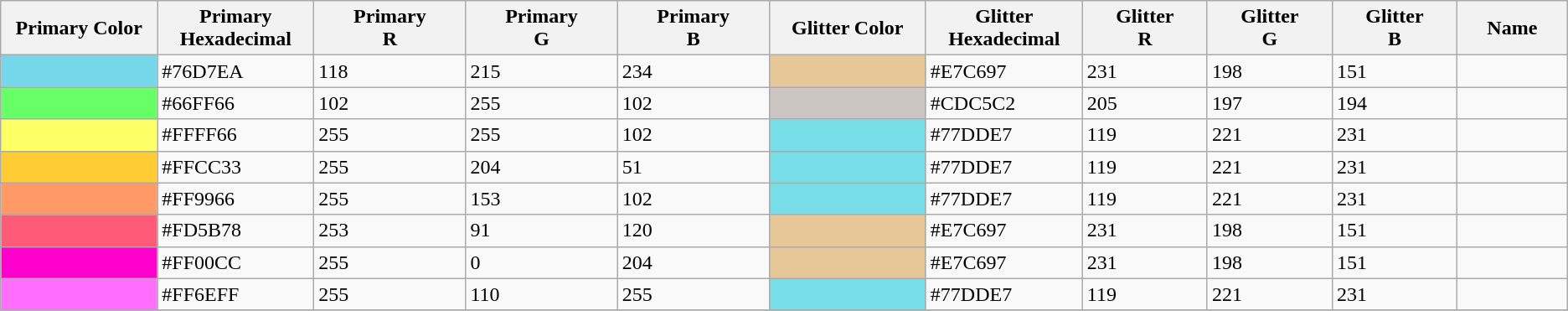<table class="wikitable sortable">
<tr>
<th scope="col" width=10% class="unsortable">Primary Color</th>
<th scope="col" width=10%>Primary Hexadecimal</th>
<th scope="col">Primary<br>R</th>
<th scope="col">Primary<br>G</th>
<th scope="col">Primary<br>B</th>
<th scope="col" width="10%" class="unsortable">Glitter Color</th>
<th scope="col" width=10%>Glitter Hexadecimal</th>
<th scope="col">Glitter<br> R</th>
<th scope="col">Glitter<br> G</th>
<th scope="col">Glitter<br>B</th>
<th scope="col">Name</th>
</tr>
<tr>
<th style="background-color:#76D7EA"></th>
<td>#76D7EA</td>
<td>118</td>
<td>215</td>
<td>234</td>
<th style="background-color:#E7C697"></th>
<td>#E7C697</td>
<td>231</td>
<td>198</td>
<td>151</td>
<td></td>
</tr>
<tr>
<th style="background-color:#66FF66"></th>
<td>#66FF66</td>
<td>102</td>
<td>255</td>
<td>102</td>
<th style="background-color:#CDC5C2"></th>
<td>#CDC5C2</td>
<td>205</td>
<td>197</td>
<td>194</td>
<td></td>
</tr>
<tr>
<th style="background-color:#FFFF66"></th>
<td>#FFFF66</td>
<td>255</td>
<td>255</td>
<td>102</td>
<th style="background-color:#77DDE7"></th>
<td>#77DDE7</td>
<td>119</td>
<td>221</td>
<td>231</td>
<td></td>
</tr>
<tr>
<th style="background-color:#FFCC33"></th>
<td>#FFCC33</td>
<td>255</td>
<td>204</td>
<td>51</td>
<th style="background-color:#77DDE7"></th>
<td>#77DDE7</td>
<td>119</td>
<td>221</td>
<td>231</td>
<td></td>
</tr>
<tr>
<th style="background-color:#FF9966"></th>
<td>#FF9966</td>
<td>255</td>
<td>153</td>
<td>102</td>
<th style="background-color:#77DDE7"></th>
<td>#77DDE7</td>
<td>119</td>
<td>221</td>
<td>231</td>
<td></td>
</tr>
<tr>
<th style="background-color:#FD5B78"></th>
<td>#FD5B78</td>
<td>253</td>
<td>91</td>
<td>120</td>
<th style="background-color:#E7C697"></th>
<td>#E7C697</td>
<td>231</td>
<td>198</td>
<td>151</td>
<td></td>
</tr>
<tr>
<th style="background-color:#FF00CC"></th>
<td>#FF00CC</td>
<td>255</td>
<td>0</td>
<td>204</td>
<th style="background-color:#E7C697"></th>
<td>#E7C697</td>
<td>231</td>
<td>198</td>
<td>151</td>
<td></td>
</tr>
<tr>
<th style="background-color:#FF6EFF"></th>
<td>#FF6EFF</td>
<td>255</td>
<td>110</td>
<td>255</td>
<th style="background-color:#77DDE7"></th>
<td>#77DDE7</td>
<td>119</td>
<td>221</td>
<td>231</td>
<td></td>
</tr>
<tr>
</tr>
</table>
